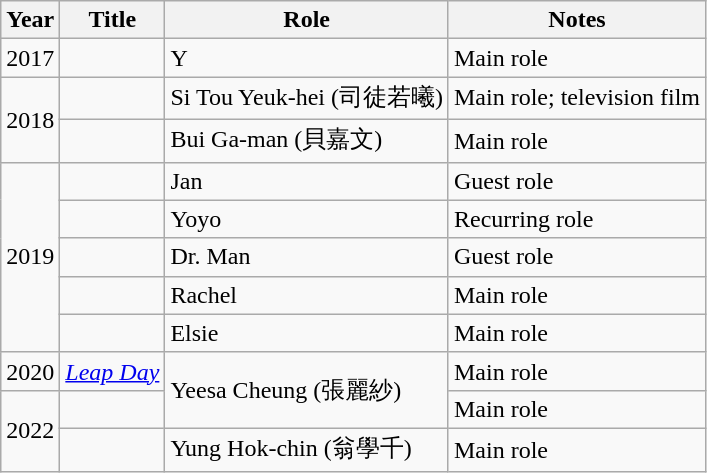<table class="wikitable">
<tr>
<th>Year</th>
<th>Title</th>
<th>Role</th>
<th>Notes</th>
</tr>
<tr>
<td>2017</td>
<td><em></em></td>
<td>Y</td>
<td>Main role</td>
</tr>
<tr>
<td rowspan="2">2018</td>
<td><em></em></td>
<td>Si Tou Yeuk-hei (司徒若曦)</td>
<td>Main role; television film</td>
</tr>
<tr>
<td><em></em></td>
<td>Bui Ga-man (貝嘉文)</td>
<td>Main role</td>
</tr>
<tr>
<td rowspan="5">2019</td>
<td><em></em></td>
<td>Jan</td>
<td>Guest role</td>
</tr>
<tr>
<td><em></em></td>
<td>Yoyo</td>
<td>Recurring role</td>
</tr>
<tr>
<td><em></em></td>
<td>Dr. Man</td>
<td>Guest role</td>
</tr>
<tr>
<td><em></em></td>
<td>Rachel</td>
<td>Main role</td>
</tr>
<tr>
<td><em></em></td>
<td>Elsie</td>
<td>Main role</td>
</tr>
<tr>
<td>2020</td>
<td><em><a href='#'>Leap Day</a></em></td>
<td rowspan="2">Yeesa Cheung (張麗紗)</td>
<td>Main role</td>
</tr>
<tr>
<td rowspan="2">2022</td>
<td><em></em></td>
<td>Main role</td>
</tr>
<tr>
<td><em></em></td>
<td>Yung Hok-chin (翁學千)</td>
<td>Main role</td>
</tr>
</table>
